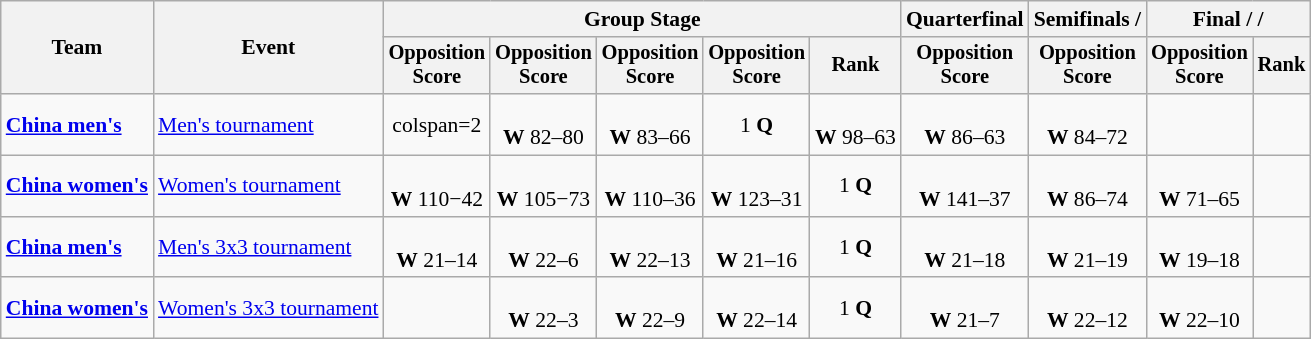<table class=wikitable style=font-size:90%;text-align:center>
<tr>
<th rowspan=2>Team</th>
<th rowspan=2>Event</th>
<th colspan=5>Group Stage</th>
<th>Quarterfinal</th>
<th>Semifinals / </th>
<th colspan=2>Final /  / </th>
</tr>
<tr style="font-size:95%">
<th>Opposition<br>Score</th>
<th>Opposition<br>Score</th>
<th>Opposition<br>Score</th>
<th>Opposition<br>Score</th>
<th>Rank</th>
<th>Opposition<br>Score</th>
<th>Opposition<br>Score</th>
<th>Opposition<br>Score</th>
<th>Rank</th>
</tr>
<tr align=center>
<td align=left><strong><a href='#'>China men's</a></strong></td>
<td align=left><a href='#'>Men's tournament</a></td>
<td>colspan=2 </td>
<td><br><strong>W</strong> 82–80</td>
<td><br><strong>W</strong> 83–66</td>
<td>1 <strong>Q</strong></td>
<td><br><strong>W</strong> 98–63</td>
<td><br><strong>W</strong> 86–63</td>
<td><br><strong>W</strong> 84–72</td>
<td></td>
</tr>
<tr align=center>
<td align=left><strong><a href='#'>China women's</a></strong></td>
<td align=left><a href='#'>Women's tournament</a></td>
<td><br><strong>W</strong> 110−42</td>
<td><br><strong>W</strong> 105−73</td>
<td><br><strong>W</strong> 110–36</td>
<td><br><strong>W</strong> 123–31</td>
<td>1 <strong>Q</strong></td>
<td><br><strong>W</strong> 141–37</td>
<td><br><strong>W</strong> 86–74</td>
<td><br><strong>W</strong> 71–65</td>
<td></td>
</tr>
<tr align=center>
<td align=left><strong><a href='#'>China men's</a></strong></td>
<td align=left><a href='#'>Men's 3x3 tournament</a></td>
<td><br><strong>W</strong> 21–14</td>
<td><br><strong>W</strong> 22–6</td>
<td><br><strong>W</strong> 22–13</td>
<td><br><strong>W</strong> 21–16</td>
<td>1 <strong>Q</strong></td>
<td><br><strong>W</strong> 21–18</td>
<td><br><strong>W</strong> 21–19</td>
<td><br><strong>W</strong> 19–18</td>
<td></td>
</tr>
<tr align=center>
<td align=left><strong><a href='#'>China women's</a></strong></td>
<td align=left><a href='#'>Women's 3x3 tournament</a></td>
<td></td>
<td><br><strong>W</strong> 22–3</td>
<td><br><strong>W</strong> 22–9</td>
<td><br><strong>W</strong> 22–14</td>
<td>1 <strong>Q</strong></td>
<td><br><strong>W</strong> 21–7</td>
<td><br><strong>W</strong> 22–12</td>
<td><br><strong>W</strong> 22–10</td>
<td></td>
</tr>
</table>
